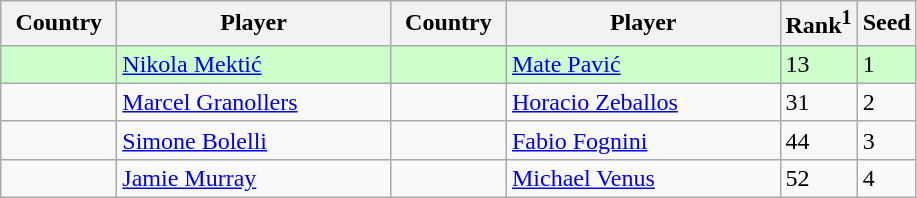<table class="sortable wikitable">
<tr>
<th width="70">Country</th>
<th width="175">Player</th>
<th width="70">Country</th>
<th width="175">Player</th>
<th>Rank<sup>1</sup></th>
<th>Seed</th>
</tr>
<tr bgcolor=#cfc>
<td></td>
<td><a href='#'>Nikola Mektić</a></td>
<td></td>
<td><a href='#'>Mate Pavić</a></td>
<td>13</td>
<td>1</td>
</tr>
<tr>
<td></td>
<td><a href='#'>Marcel Granollers</a></td>
<td></td>
<td><a href='#'>Horacio Zeballos</a></td>
<td>31</td>
<td>2</td>
</tr>
<tr>
<td></td>
<td><a href='#'>Simone Bolelli</a></td>
<td></td>
<td><a href='#'>Fabio Fognini</a></td>
<td>44</td>
<td>3</td>
</tr>
<tr>
<td></td>
<td><a href='#'>Jamie Murray</a></td>
<td></td>
<td><a href='#'>Michael Venus</a></td>
<td>52</td>
<td>4</td>
</tr>
</table>
